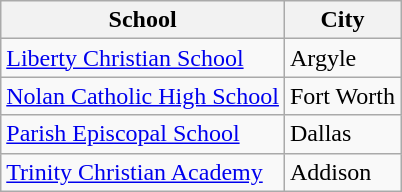<table class="wikitable">
<tr>
<th>School</th>
<th>City</th>
</tr>
<tr>
<td><a href='#'>Liberty Christian School</a></td>
<td>Argyle</td>
</tr>
<tr>
<td><a href='#'>Nolan Catholic High School</a></td>
<td>Fort Worth</td>
</tr>
<tr>
<td><a href='#'>Parish Episcopal School</a></td>
<td>Dallas</td>
</tr>
<tr>
<td><a href='#'>Trinity Christian Academy</a></td>
<td>Addison</td>
</tr>
</table>
